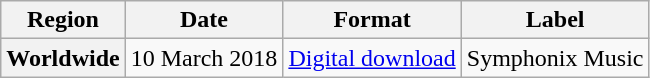<table class="wikitable plainrowheaders" style="text-align:center">
<tr>
<th>Region</th>
<th>Date</th>
<th>Format</th>
<th>Label</th>
</tr>
<tr>
<th scope="row">Worldwide</th>
<td>10 March 2018</td>
<td><a href='#'>Digital download</a></td>
<td>Symphonix Music</td>
</tr>
</table>
